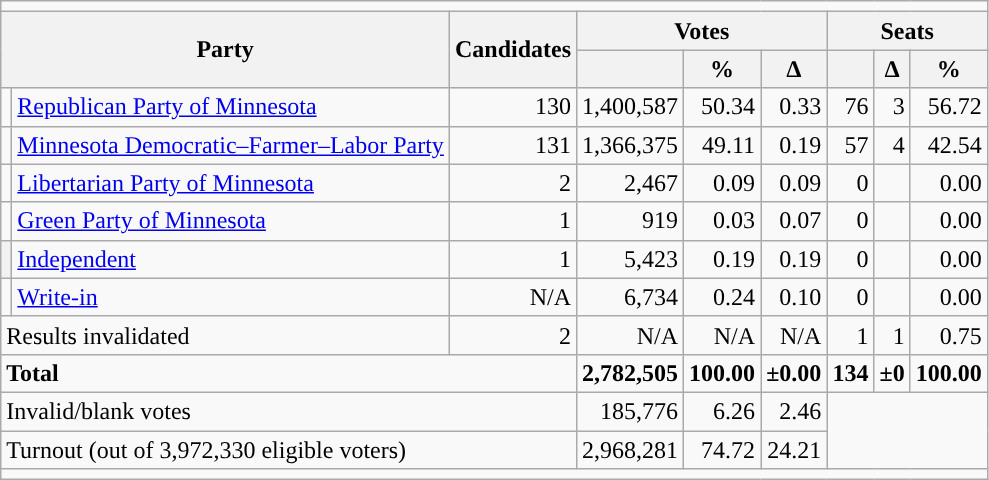<table class="wikitable">
<tr>
<td colspan="9"></td>
</tr>
<tr>
<th colspan="2" rowspan="2">Party</th>
<th rowspan="2">Candidates</th>
<th colspan="3">Votes</th>
<th colspan="3">Seats</th>
</tr>
<tr>
<th></th>
<th>%</th>
<th>∆</th>
<th></th>
<th>∆</th>
<th>%</th>
</tr>
<tr>
<td style="background-color:"></td>
<td><a href='#'>Republican Party of Minnesota</a></td>
<td align="right">130</td>
<td align="right">1,400,587</td>
<td align="right">50.34</td>
<td align="right">0.33</td>
<td align="right">76</td>
<td align="right">3</td>
<td align="right">56.72</td>
</tr>
<tr>
<td style="background-color:"></td>
<td><a href='#'>Minnesota Democratic–Farmer–Labor Party</a></td>
<td align="right">131</td>
<td align="right">1,366,375</td>
<td align="right">49.11</td>
<td align="right">0.19</td>
<td align="right">57</td>
<td align="right">4</td>
<td align="right">42.54</td>
</tr>
<tr>
<td style="background-color:"></td>
<td><a href='#'>Libertarian Party of Minnesota</a></td>
<td align="right">2</td>
<td align="right">2,467</td>
<td align="right">0.09</td>
<td align="right">0.09</td>
<td align="right">0</td>
<td align="right"></td>
<td align="right">0.00</td>
</tr>
<tr>
<td style="background-color:"></td>
<td><a href='#'>Green Party of Minnesota</a></td>
<td align="right">1</td>
<td align="right">919</td>
<td align="right">0.03</td>
<td align="right">0.07</td>
<td align="right">0</td>
<td align="right"></td>
<td align="right">0.00</td>
</tr>
<tr>
<th style="background-color:"></th>
<td><a href='#'>Independent</a></td>
<td align="right">1</td>
<td align="right">5,423</td>
<td align="right">0.19</td>
<td align="right">0.19</td>
<td align="right">0</td>
<td align="right"></td>
<td align="right">0.00</td>
</tr>
<tr>
<td style="background-color:"></td>
<td><a href='#'>Write-in</a></td>
<td align="right">N/A</td>
<td align="right">6,734</td>
<td align="right">0.24</td>
<td align="right">0.10</td>
<td align="right">0</td>
<td align="right"></td>
<td align="right">0.00</td>
</tr>
<tr>
<td colspan="2">Results invalidated</td>
<td align="right">2</td>
<td align="right">N/A</td>
<td align="right">N/A</td>
<td align="right">N/A</td>
<td align="right">1</td>
<td align="right">1</td>
<td align="right">0.75</td>
</tr>
<tr>
<td colspan="3"><strong>Total</strong></td>
<td align="right"><strong>2,782,505</strong></td>
<td align="right"><strong>100.00</strong></td>
<td align="right"><strong>±0.00</strong></td>
<td align="right"><strong>134</strong></td>
<td align="right"><strong>±0</strong></td>
<td align="right"><strong>100.00</strong></td>
</tr>
<tr>
<td colspan="3">Invalid/blank votes</td>
<td align="right">185,776</td>
<td align="right">6.26</td>
<td align="right">2.46</td>
<td colspan="3" rowspan="2"></td>
</tr>
<tr>
<td colspan="3">Turnout (out of 3,972,330 eligible voters)</td>
<td align="right">2,968,281</td>
<td align="right">74.72</td>
<td align="right">24.21</td>
</tr>
<tr>
<td colspan="9"></td>
</tr>
</table>
